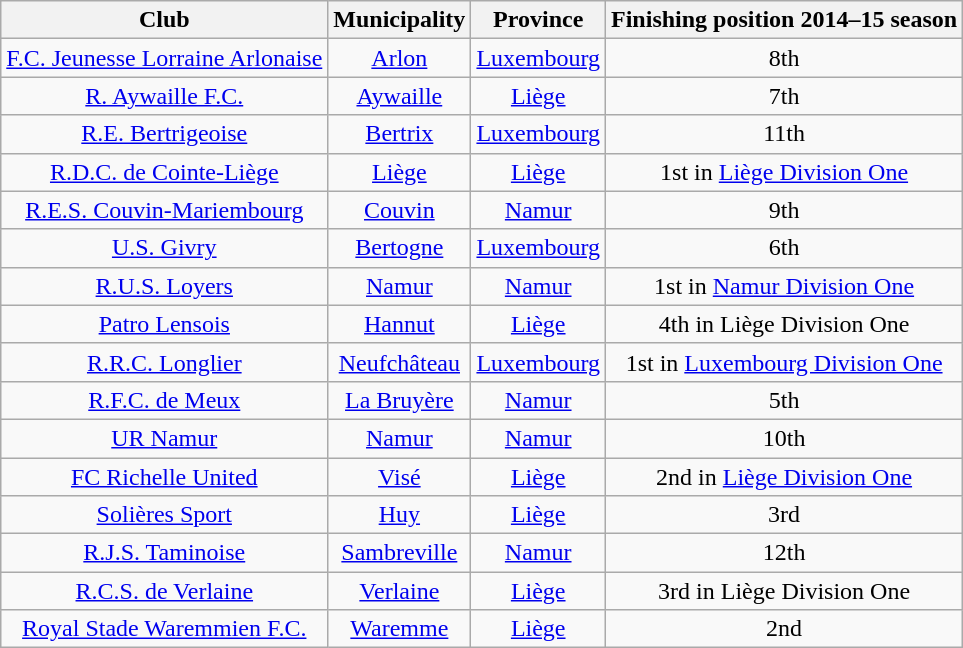<table class="wikitable sortable" style="text-align:center;">
<tr>
<th>Club</th>
<th>Municipality</th>
<th>Province</th>
<th>Finishing position 2014–15 season</th>
</tr>
<tr>
<td><a href='#'>F.C. Jeunesse Lorraine Arlonaise</a></td>
<td><a href='#'>Arlon</a></td>
<td><a href='#'>Luxembourg</a></td>
<td>8th</td>
</tr>
<tr>
<td><a href='#'>R. Aywaille F.C.</a></td>
<td><a href='#'>Aywaille</a></td>
<td><a href='#'>Liège</a></td>
<td>7th</td>
</tr>
<tr>
<td><a href='#'>R.E. Bertrigeoise</a></td>
<td><a href='#'>Bertrix</a></td>
<td><a href='#'>Luxembourg</a></td>
<td>11th</td>
</tr>
<tr>
<td><a href='#'>R.D.C. de Cointe-Liège</a></td>
<td><a href='#'>Liège</a></td>
<td><a href='#'>Liège</a></td>
<td>1st in <a href='#'>Liège Division One</a></td>
</tr>
<tr>
<td><a href='#'>R.E.S. Couvin-Mariembourg</a></td>
<td><a href='#'>Couvin</a></td>
<td><a href='#'>Namur</a></td>
<td>9th</td>
</tr>
<tr>
<td><a href='#'>U.S. Givry</a></td>
<td><a href='#'>Bertogne</a></td>
<td><a href='#'>Luxembourg</a></td>
<td>6th</td>
</tr>
<tr>
<td><a href='#'>R.U.S. Loyers</a></td>
<td><a href='#'>Namur</a></td>
<td><a href='#'>Namur</a></td>
<td>1st in <a href='#'>Namur Division One</a></td>
</tr>
<tr>
<td><a href='#'>Patro Lensois</a></td>
<td><a href='#'>Hannut</a></td>
<td><a href='#'>Liège</a></td>
<td>4th in Liège Division One</td>
</tr>
<tr>
<td><a href='#'>R.R.C. Longlier</a></td>
<td><a href='#'>Neufchâteau</a></td>
<td><a href='#'>Luxembourg</a></td>
<td>1st in <a href='#'>Luxembourg Division One</a></td>
</tr>
<tr>
<td><a href='#'>R.F.C. de Meux</a></td>
<td><a href='#'>La Bruyère</a></td>
<td><a href='#'>Namur</a></td>
<td>5th</td>
</tr>
<tr>
<td><a href='#'>UR Namur</a></td>
<td><a href='#'>Namur</a></td>
<td><a href='#'>Namur</a></td>
<td>10th</td>
</tr>
<tr>
<td><a href='#'>FC Richelle United</a></td>
<td><a href='#'>Visé</a></td>
<td><a href='#'>Liège</a></td>
<td>2nd in <a href='#'>Liège Division One</a></td>
</tr>
<tr>
<td><a href='#'>Solières Sport</a></td>
<td><a href='#'>Huy</a></td>
<td><a href='#'>Liège</a></td>
<td>3rd</td>
</tr>
<tr>
<td><a href='#'>R.J.S. Taminoise</a></td>
<td><a href='#'>Sambreville</a></td>
<td><a href='#'>Namur</a></td>
<td>12th</td>
</tr>
<tr>
<td><a href='#'>R.C.S. de Verlaine</a></td>
<td><a href='#'>Verlaine</a></td>
<td><a href='#'>Liège</a></td>
<td>3rd in Liège Division One</td>
</tr>
<tr>
<td><a href='#'>Royal Stade Waremmien F.C.</a></td>
<td><a href='#'>Waremme</a></td>
<td><a href='#'>Liège</a></td>
<td>2nd</td>
</tr>
</table>
